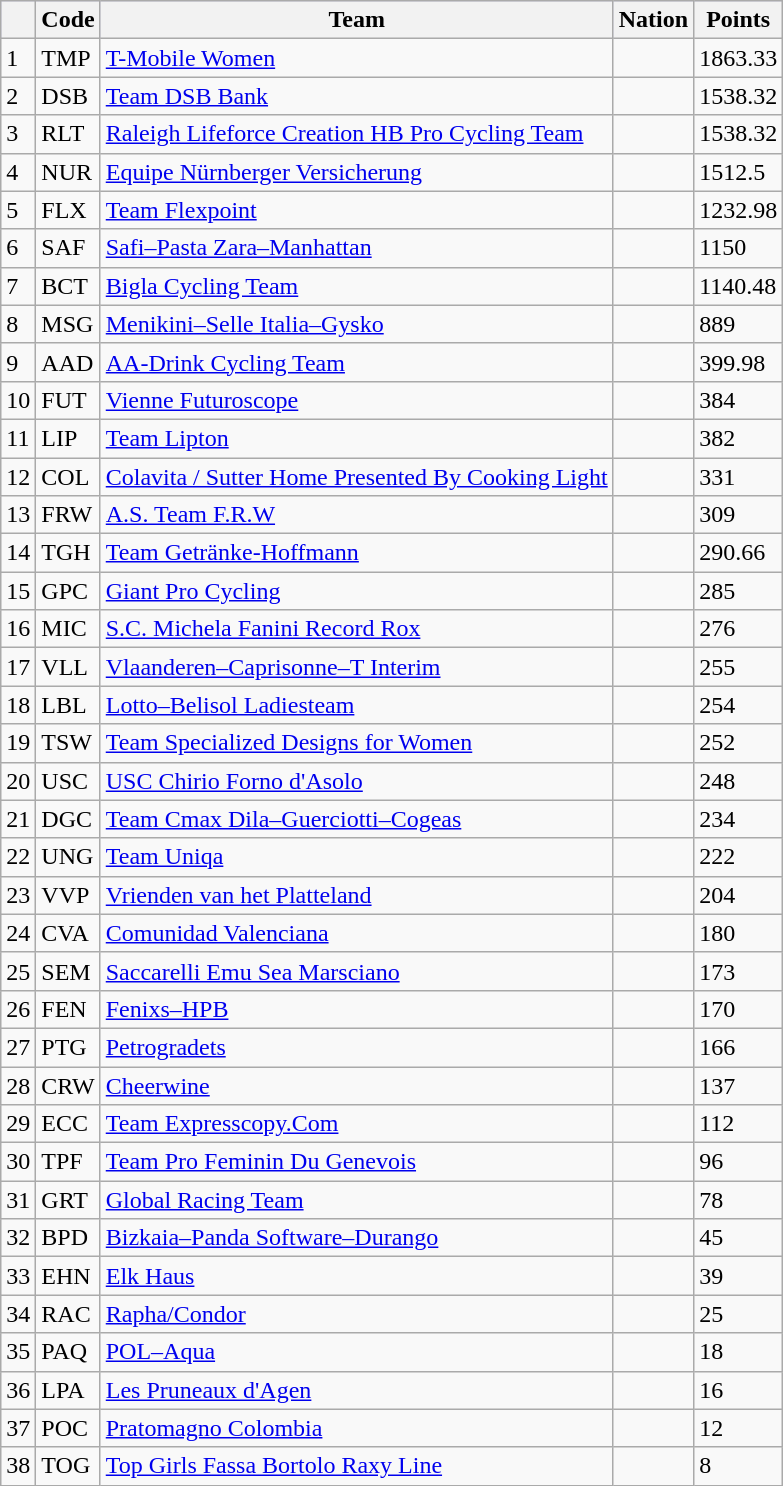<table class="wikitable sortable">
<tr style=background:#ccccff;>
<th></th>
<th>Code</th>
<th>Team</th>
<th>Nation</th>
<th>Points</th>
</tr>
<tr>
<td>1</td>
<td>TMP</td>
<td><a href='#'>T-Mobile Women</a></td>
<td></td>
<td>1863.33</td>
</tr>
<tr>
<td>2</td>
<td>DSB</td>
<td><a href='#'>Team DSB Bank</a></td>
<td></td>
<td>1538.32</td>
</tr>
<tr>
<td>3</td>
<td>RLT</td>
<td><a href='#'>Raleigh Lifeforce Creation HB Pro Cycling Team</a></td>
<td></td>
<td>1538.32</td>
</tr>
<tr>
<td>4</td>
<td>NUR</td>
<td><a href='#'>Equipe Nürnberger Versicherung</a></td>
<td></td>
<td>1512.5</td>
</tr>
<tr>
<td>5</td>
<td>FLX</td>
<td><a href='#'>Team Flexpoint</a></td>
<td></td>
<td>1232.98</td>
</tr>
<tr>
<td>6</td>
<td>SAF</td>
<td><a href='#'>Safi–Pasta Zara–Manhattan</a></td>
<td></td>
<td>1150</td>
</tr>
<tr>
<td>7</td>
<td>BCT</td>
<td><a href='#'>Bigla Cycling Team</a></td>
<td></td>
<td>1140.48</td>
</tr>
<tr>
<td>8</td>
<td>MSG</td>
<td><a href='#'>Menikini–Selle Italia–Gysko</a></td>
<td></td>
<td>889</td>
</tr>
<tr>
<td>9</td>
<td>AAD</td>
<td><a href='#'>AA-Drink Cycling Team</a></td>
<td></td>
<td>399.98</td>
</tr>
<tr>
<td>10</td>
<td>FUT</td>
<td><a href='#'>Vienne Futuroscope</a></td>
<td></td>
<td>384</td>
</tr>
<tr>
<td>11</td>
<td>LIP</td>
<td><a href='#'>Team Lipton</a></td>
<td></td>
<td>382</td>
</tr>
<tr>
<td>12</td>
<td>COL</td>
<td><a href='#'>Colavita / Sutter Home Presented By Cooking Light</a></td>
<td></td>
<td>331</td>
</tr>
<tr>
<td>13</td>
<td>FRW</td>
<td><a href='#'>A.S. Team F.R.W</a></td>
<td></td>
<td>309</td>
</tr>
<tr>
<td>14</td>
<td>TGH</td>
<td><a href='#'>Team Getränke-Hoffmann</a></td>
<td></td>
<td>290.66</td>
</tr>
<tr>
<td>15</td>
<td>GPC</td>
<td><a href='#'>Giant Pro Cycling</a></td>
<td></td>
<td>285</td>
</tr>
<tr>
<td>16</td>
<td>MIC</td>
<td><a href='#'>S.C. Michela Fanini Record Rox</a></td>
<td></td>
<td>276</td>
</tr>
<tr>
<td>17</td>
<td>VLL</td>
<td><a href='#'>Vlaanderen–Caprisonne–T Interim</a></td>
<td></td>
<td>255</td>
</tr>
<tr>
<td>18</td>
<td>LBL</td>
<td><a href='#'>Lotto–Belisol Ladiesteam</a></td>
<td></td>
<td>254</td>
</tr>
<tr>
<td>19</td>
<td>TSW</td>
<td><a href='#'>Team Specialized Designs for Women</a></td>
<td></td>
<td>252</td>
</tr>
<tr>
<td>20</td>
<td>USC</td>
<td><a href='#'>USC Chirio Forno d'Asolo</a></td>
<td></td>
<td>248</td>
</tr>
<tr>
<td>21</td>
<td>DGC</td>
<td><a href='#'>Team Cmax Dila–Guerciotti–Cogeas</a></td>
<td></td>
<td>234</td>
</tr>
<tr>
<td>22</td>
<td>UNG</td>
<td><a href='#'>Team Uniqa</a></td>
<td></td>
<td>222</td>
</tr>
<tr>
<td>23</td>
<td>VVP</td>
<td><a href='#'>Vrienden van het Platteland</a></td>
<td></td>
<td>204</td>
</tr>
<tr>
<td>24</td>
<td>CVA</td>
<td><a href='#'>Comunidad Valenciana</a></td>
<td></td>
<td>180</td>
</tr>
<tr>
<td>25</td>
<td>SEM</td>
<td><a href='#'>Saccarelli Emu Sea Marsciano</a></td>
<td></td>
<td>173</td>
</tr>
<tr>
<td>26</td>
<td>FEN</td>
<td><a href='#'>Fenixs–HPB</a></td>
<td></td>
<td>170</td>
</tr>
<tr>
<td>27</td>
<td>PTG</td>
<td><a href='#'>Petrogradets</a></td>
<td></td>
<td>166</td>
</tr>
<tr>
<td>28</td>
<td>CRW</td>
<td><a href='#'>Cheerwine</a></td>
<td></td>
<td>137</td>
</tr>
<tr>
<td>29</td>
<td>ECC</td>
<td><a href='#'>Team Expresscopy.Com</a></td>
<td></td>
<td>112</td>
</tr>
<tr>
<td>30</td>
<td>TPF</td>
<td><a href='#'>Team Pro Feminin Du Genevois</a></td>
<td></td>
<td>96</td>
</tr>
<tr>
<td>31</td>
<td>GRT</td>
<td><a href='#'>Global Racing Team</a></td>
<td></td>
<td>78</td>
</tr>
<tr>
<td>32</td>
<td>BPD</td>
<td><a href='#'>Bizkaia–Panda Software–Durango</a></td>
<td></td>
<td>45</td>
</tr>
<tr>
<td>33</td>
<td>EHN</td>
<td><a href='#'>Elk Haus</a></td>
<td></td>
<td>39</td>
</tr>
<tr>
<td>34</td>
<td>RAC</td>
<td><a href='#'>Rapha/Condor</a></td>
<td></td>
<td>25</td>
</tr>
<tr>
<td>35</td>
<td>PAQ</td>
<td><a href='#'>POL–Aqua</a></td>
<td></td>
<td>18</td>
</tr>
<tr>
<td>36</td>
<td>LPA</td>
<td><a href='#'>Les Pruneaux d'Agen</a></td>
<td></td>
<td>16</td>
</tr>
<tr>
<td>37</td>
<td>POC</td>
<td><a href='#'>Pratomagno Colombia</a></td>
<td></td>
<td>12</td>
</tr>
<tr>
<td>38</td>
<td>TOG</td>
<td><a href='#'>Top Girls Fassa Bortolo Raxy Line</a></td>
<td></td>
<td>8</td>
</tr>
</table>
